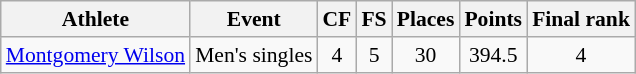<table class="wikitable" border="1" style="font-size:90%">
<tr>
<th>Athlete</th>
<th>Event</th>
<th>CF</th>
<th>FS</th>
<th>Places</th>
<th>Points</th>
<th>Final rank</th>
</tr>
<tr align=center>
<td align=left><a href='#'>Montgomery Wilson</a></td>
<td>Men's singles</td>
<td>4</td>
<td>5</td>
<td>30</td>
<td>394.5</td>
<td>4</td>
</tr>
</table>
